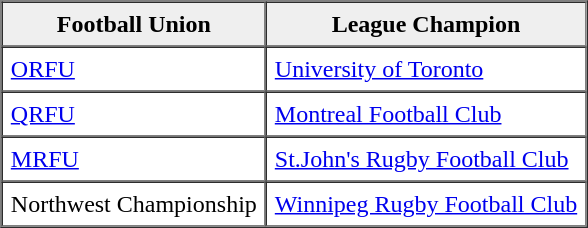<table border="1" cellpadding="5" cellspacing="0" align="center">
<tr>
<th scope="col" style="background:#efefef;">Football Union</th>
<th scope="col" style="background:#efefef;">League Champion</th>
</tr>
<tr>
<td><a href='#'>ORFU</a></td>
<td><a href='#'>University of Toronto</a></td>
</tr>
<tr>
<td><a href='#'>QRFU</a></td>
<td><a href='#'>Montreal Football Club</a></td>
</tr>
<tr>
</tr>
<tr>
<td><a href='#'>MRFU</a></td>
<td><a href='#'>St.John's Rugby Football Club</a></td>
</tr>
<tr>
<td>Northwest Championship</td>
<td><a href='#'>Winnipeg Rugby Football Club</a></td>
</tr>
<tr>
</tr>
</table>
